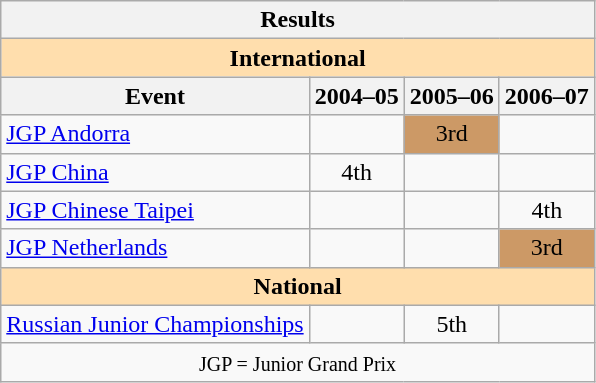<table class="wikitable" style="text-align:center">
<tr>
<th colspan=4 align=center><strong>Results</strong></th>
</tr>
<tr>
<th style="background-color: #ffdead; " colspan=4 align=center><strong>International</strong></th>
</tr>
<tr>
<th>Event</th>
<th>2004–05</th>
<th>2005–06</th>
<th>2006–07</th>
</tr>
<tr>
<td align=left><a href='#'>JGP Andorra</a></td>
<td></td>
<td bgcolor=cc9966>3rd</td>
<td></td>
</tr>
<tr>
<td align=left><a href='#'>JGP China</a></td>
<td>4th</td>
<td></td>
<td></td>
</tr>
<tr>
<td align=left><a href='#'>JGP Chinese Taipei</a></td>
<td></td>
<td></td>
<td>4th</td>
</tr>
<tr>
<td align=left><a href='#'>JGP Netherlands</a></td>
<td></td>
<td></td>
<td bgcolor=cc9966>3rd</td>
</tr>
<tr>
<th style="background-color: #ffdead; " colspan=4 align=center><strong>National</strong></th>
</tr>
<tr>
<td align=left><a href='#'>Russian Junior Championships</a></td>
<td></td>
<td>5th</td>
<td></td>
</tr>
<tr>
<td colspan=4 align=center><small> JGP = Junior Grand Prix </small></td>
</tr>
</table>
